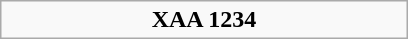<table class="wikitable" style="margin-left: auto; margin-right: auto; border: none; width:17em; text-align: center">
<tr>
<td><strong><span> XAA 1234 </span></strong></td>
</tr>
</table>
